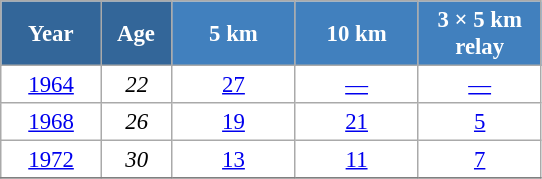<table class="wikitable" style="font-size:95%; text-align:center; border:grey solid 1px; border-collapse:collapse; background:#ffffff;">
<tr>
<th style="background-color:#369; color:white; width:60px;"> Year </th>
<th style="background-color:#369; color:white; width:40px;"> Age </th>
<th style="background-color:#4180be; color:white; width:75px;"> 5 km </th>
<th style="background-color:#4180be; color:white; width:75px;"> 10 km </th>
<th style="background-color:#4180be; color:white; width:75px;"> 3 × 5 km <br> relay </th>
</tr>
<tr>
<td><a href='#'>1964</a></td>
<td><em>22</em></td>
<td><a href='#'>27</a></td>
<td><a href='#'>—</a></td>
<td><a href='#'>—</a></td>
</tr>
<tr>
<td><a href='#'>1968</a></td>
<td><em>26</em></td>
<td><a href='#'>19</a></td>
<td><a href='#'>21</a></td>
<td><a href='#'>5</a></td>
</tr>
<tr>
<td><a href='#'>1972</a></td>
<td><em>30</em></td>
<td><a href='#'>13</a></td>
<td><a href='#'>11</a></td>
<td><a href='#'>7</a></td>
</tr>
<tr>
</tr>
</table>
